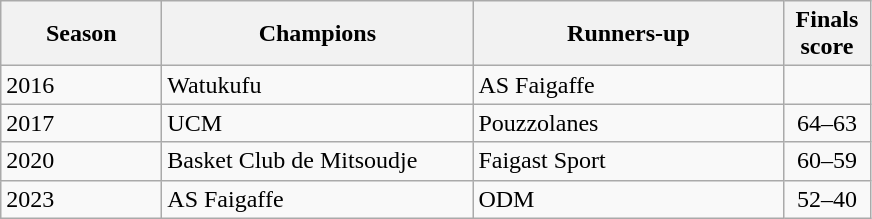<table class="wikitable">
<tr>
<th width=100>Season</th>
<th width=200>Champions</th>
<th width=200>Runners-up</th>
<th width=50>Finals score</th>
</tr>
<tr>
<td>2016</td>
<td>Watukufu</td>
<td>AS Faigaffe</td>
<td></td>
</tr>
<tr>
<td>2017</td>
<td>UCM</td>
<td>Pouzzolanes</td>
<td align="center">64–63</td>
</tr>
<tr>
<td>2020</td>
<td>Basket Club de Mitsoudje</td>
<td>Faigast Sport</td>
<td align="center">60–59</td>
</tr>
<tr>
<td>2023</td>
<td>AS Faigaffe</td>
<td>ODM</td>
<td align="center">52–40</td>
</tr>
</table>
